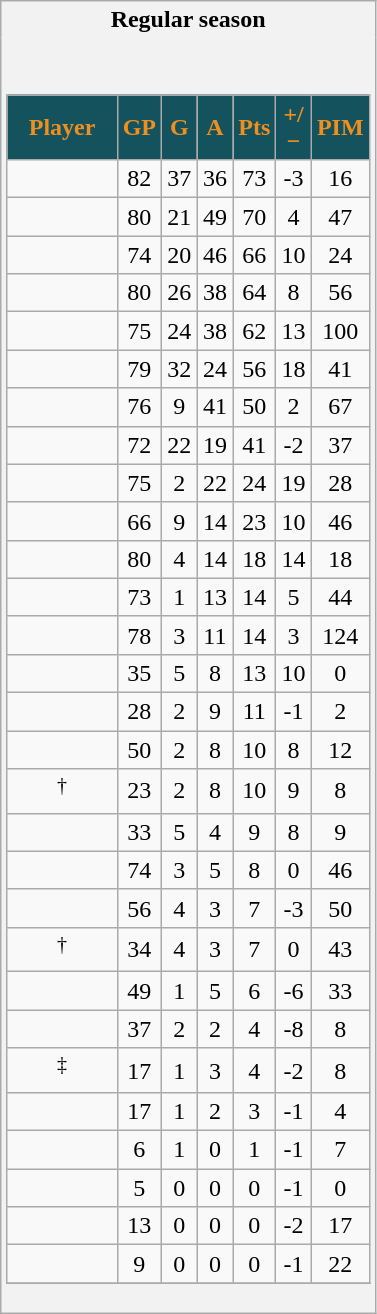<table class="wikitable" style="border: 1px solid #aaa;">
<tr>
<th style="border: 0;">Regular season</th>
</tr>
<tr>
<td style="background: #f2f2f2; border: 0; text-align: center;"><br><table class="wikitable sortable" width="100%">
<tr align=center>
<th style="background:#14535D; color:#EF8F1F" width="40%">Player</th>
<th style="background:#14535D; color:#EF8F1F" width="10%">GP</th>
<th style="background:#14535D; color:#EF8F1F" width="10%">G</th>
<th style="background:#14535D; color:#EF8F1F" width="10%">A</th>
<th style="background:#14535D; color:#EF8F1F" width="10%">Pts</th>
<th style="background:#14535D; color:#EF8F1F" width="10%">+/−</th>
<th style="background:#14535D; color:#EF8F1F" width="10%">PIM</th>
</tr>
<tr align=center>
<td></td>
<td>82</td>
<td>37</td>
<td>36</td>
<td>73</td>
<td>-3</td>
<td>16</td>
</tr>
<tr align=center>
<td></td>
<td>80</td>
<td>21</td>
<td>49</td>
<td>70</td>
<td>4</td>
<td>47</td>
</tr>
<tr align=center>
<td></td>
<td>74</td>
<td>20</td>
<td>46</td>
<td>66</td>
<td>10</td>
<td>24</td>
</tr>
<tr align=center>
<td></td>
<td>80</td>
<td>26</td>
<td>38</td>
<td>64</td>
<td>8</td>
<td>56</td>
</tr>
<tr align=center>
<td></td>
<td>75</td>
<td>24</td>
<td>38</td>
<td>62</td>
<td>13</td>
<td>100</td>
</tr>
<tr align=center>
<td></td>
<td>79</td>
<td>32</td>
<td>24</td>
<td>56</td>
<td>18</td>
<td>41</td>
</tr>
<tr align=center>
<td></td>
<td>76</td>
<td>9</td>
<td>41</td>
<td>50</td>
<td>2</td>
<td>67</td>
</tr>
<tr align=center>
<td></td>
<td>72</td>
<td>22</td>
<td>19</td>
<td>41</td>
<td>-2</td>
<td>37</td>
</tr>
<tr align=center>
<td></td>
<td>75</td>
<td>2</td>
<td>22</td>
<td>24</td>
<td>19</td>
<td>28</td>
</tr>
<tr align=center>
<td></td>
<td>66</td>
<td>9</td>
<td>14</td>
<td>23</td>
<td>10</td>
<td>46</td>
</tr>
<tr align=center>
<td></td>
<td>80</td>
<td>4</td>
<td>14</td>
<td>18</td>
<td>14</td>
<td>18</td>
</tr>
<tr align=center>
<td></td>
<td>73</td>
<td>1</td>
<td>13</td>
<td>14</td>
<td>5</td>
<td>44</td>
</tr>
<tr align=center>
<td></td>
<td>78</td>
<td>3</td>
<td>11</td>
<td>14</td>
<td>3</td>
<td>124</td>
</tr>
<tr align=center>
<td></td>
<td>35</td>
<td>5</td>
<td>8</td>
<td>13</td>
<td>10</td>
<td>0</td>
</tr>
<tr align=center>
<td></td>
<td>28</td>
<td>2</td>
<td>9</td>
<td>11</td>
<td>-1</td>
<td>2</td>
</tr>
<tr align=center>
<td></td>
<td>50</td>
<td>2</td>
<td>8</td>
<td>10</td>
<td>8</td>
<td>12</td>
</tr>
<tr align=center>
<td><sup>†</sup></td>
<td>23</td>
<td>2</td>
<td>8</td>
<td>10</td>
<td>9</td>
<td>8</td>
</tr>
<tr align=center>
<td></td>
<td>33</td>
<td>5</td>
<td>4</td>
<td>9</td>
<td>8</td>
<td>9</td>
</tr>
<tr align=center>
<td></td>
<td>74</td>
<td>3</td>
<td>5</td>
<td>8</td>
<td>0</td>
<td>46</td>
</tr>
<tr align=center>
<td></td>
<td>56</td>
<td>4</td>
<td>3</td>
<td>7</td>
<td>-3</td>
<td>50</td>
</tr>
<tr align=center>
<td><sup>†</sup></td>
<td>34</td>
<td>4</td>
<td>3</td>
<td>7</td>
<td>0</td>
<td>43</td>
</tr>
<tr align=center>
<td></td>
<td>49</td>
<td>1</td>
<td>5</td>
<td>6</td>
<td>-6</td>
<td>33</td>
</tr>
<tr align=center>
<td></td>
<td>37</td>
<td>2</td>
<td>2</td>
<td>4</td>
<td>-8</td>
<td>8</td>
</tr>
<tr align=center>
<td><sup>‡</sup></td>
<td>17</td>
<td>1</td>
<td>3</td>
<td>4</td>
<td>-2</td>
<td>8</td>
</tr>
<tr align=center>
<td></td>
<td>17</td>
<td>1</td>
<td>2</td>
<td>3</td>
<td>-1</td>
<td>4</td>
</tr>
<tr align=center>
<td></td>
<td>6</td>
<td>1</td>
<td>0</td>
<td>1</td>
<td>-1</td>
<td>7</td>
</tr>
<tr align=center>
<td></td>
<td>5</td>
<td>0</td>
<td>0</td>
<td>0</td>
<td>-1</td>
<td>0</td>
</tr>
<tr align=center>
<td></td>
<td>13</td>
<td>0</td>
<td>0</td>
<td>0</td>
<td>-2</td>
<td>17</td>
</tr>
<tr align=center>
<td></td>
<td>9</td>
<td>0</td>
<td>0</td>
<td>0</td>
<td>-1</td>
<td>22</td>
</tr>
<tr>
</tr>
</table>
</td>
</tr>
</table>
